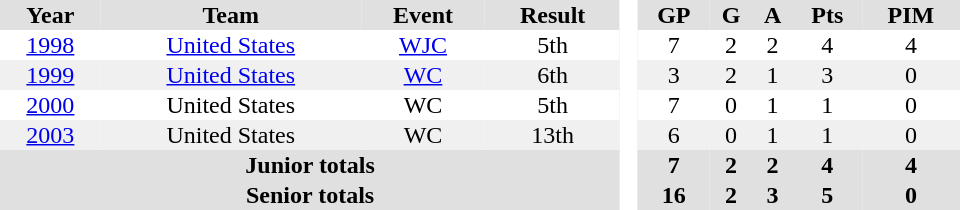<table border="0" cellpadding="1" cellspacing="0" style="text-align:center; width:40em">
<tr ALIGN="center" bgcolor="#e0e0e0">
<th>Year</th>
<th>Team</th>
<th>Event</th>
<th>Result</th>
<th rowspan="99" bgcolor="#ffffff"> </th>
<th>GP</th>
<th>G</th>
<th>A</th>
<th>Pts</th>
<th>PIM</th>
</tr>
<tr>
<td><a href='#'>1998</a></td>
<td><a href='#'>United States</a></td>
<td><a href='#'>WJC</a></td>
<td>5th</td>
<td>7</td>
<td>2</td>
<td>2</td>
<td>4</td>
<td>4</td>
</tr>
<tr bgcolor="#f0f0f0">
<td><a href='#'>1999</a></td>
<td><a href='#'>United States</a></td>
<td><a href='#'>WC</a></td>
<td>6th</td>
<td>3</td>
<td>2</td>
<td>1</td>
<td>3</td>
<td>0</td>
</tr>
<tr>
<td><a href='#'>2000</a></td>
<td>United States</td>
<td>WC</td>
<td>5th</td>
<td>7</td>
<td>0</td>
<td>1</td>
<td>1</td>
<td>0</td>
</tr>
<tr bgcolor="#f0f0f0">
<td><a href='#'>2003</a></td>
<td>United States</td>
<td>WC</td>
<td>13th</td>
<td>6</td>
<td>0</td>
<td>1</td>
<td>1</td>
<td>0</td>
</tr>
<tr bgcolor="#e0e0e0">
<th colspan="4">Junior totals</th>
<th>7</th>
<th>2</th>
<th>2</th>
<th>4</th>
<th>4</th>
</tr>
<tr bgcolor="#e0e0e0">
<th colspan="4">Senior totals</th>
<th>16</th>
<th>2</th>
<th>3</th>
<th>5</th>
<th>0</th>
</tr>
</table>
